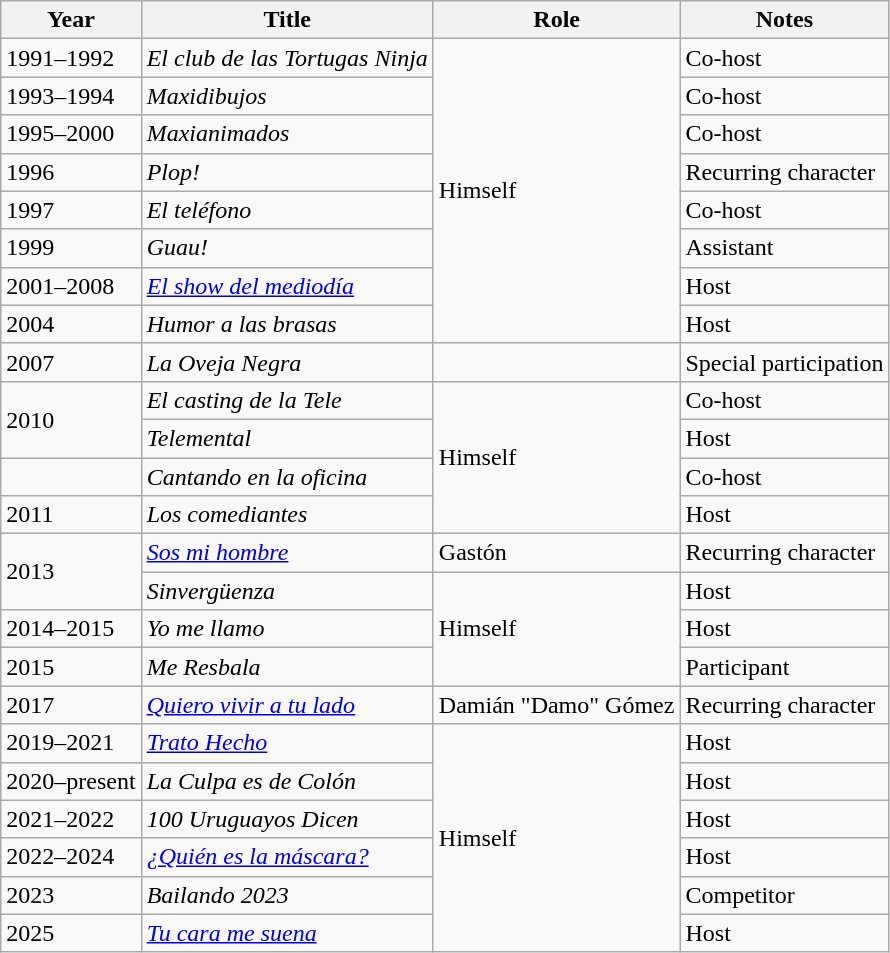<table class="wikitable sortable">
<tr>
<th>Year</th>
<th>Title</th>
<th>Role</th>
<th class="unsortable">Notes</th>
</tr>
<tr>
<td>1991–1992</td>
<td><em>El club de las Tortugas Ninja</em></td>
<td rowspan="8">Himself</td>
<td>Co-host</td>
</tr>
<tr>
<td>1993–1994</td>
<td><em>Maxidibujos</em></td>
<td>Co-host</td>
</tr>
<tr>
<td>1995–2000</td>
<td><em>Maxianimados</em></td>
<td>Co-host</td>
</tr>
<tr>
<td>1996</td>
<td><em>Plop!</em></td>
<td>Recurring character</td>
</tr>
<tr>
<td>1997</td>
<td><em>El teléfono</em></td>
<td>Co-host</td>
</tr>
<tr>
<td>1999</td>
<td><em>Guau!</em></td>
<td>Assistant</td>
</tr>
<tr>
<td>2001–2008</td>
<td><em><a href='#'>El show del mediodía</a></em></td>
<td>Host</td>
</tr>
<tr>
<td>2004</td>
<td><em>Humor a las brasas</em></td>
<td>Host</td>
</tr>
<tr>
<td>2007</td>
<td><em>La Oveja Negra</em></td>
<td></td>
<td>Special participation</td>
</tr>
<tr>
<td rowspan="2">2010</td>
<td><em>El casting de la Tele</em></td>
<td rowspan="4">Himself</td>
<td>Co-host</td>
</tr>
<tr>
<td><em>Telemental</em></td>
<td>Host</td>
</tr>
<tr>
<td></td>
<td><em>Cantando en la oficina</em></td>
<td>Co-host</td>
</tr>
<tr>
<td>2011</td>
<td><em>Los comediantes</em></td>
<td>Host</td>
</tr>
<tr>
<td rowspan="2">2013</td>
<td><em><a href='#'>Sos mi hombre</a></em></td>
<td>Gastón</td>
<td>Recurring character</td>
</tr>
<tr>
<td><em>Sinvergüenza</em></td>
<td rowspan="3">Himself</td>
<td>Host</td>
</tr>
<tr>
<td>2014–2015</td>
<td><em>Yo me llamo</em></td>
<td>Host</td>
</tr>
<tr>
<td>2015</td>
<td><em>Me Resbala</em></td>
<td>Participant</td>
</tr>
<tr>
<td>2017</td>
<td><em><a href='#'>Quiero vivir a tu lado</a></em></td>
<td>Damián "Damo" Gómez</td>
<td>Recurring character</td>
</tr>
<tr>
<td>2019–2021</td>
<td><em><a href='#'>Trato Hecho</a></em></td>
<td rowspan="6">Himself</td>
<td>Host</td>
</tr>
<tr>
<td>2020–present</td>
<td><em>La Culpa es de Colón</em></td>
<td>Host</td>
</tr>
<tr>
<td>2021–2022</td>
<td><em>100 Uruguayos Dicen</em></td>
<td>Host</td>
</tr>
<tr>
<td>2022–2024</td>
<td><em><a href='#'>¿Quién es la máscara?</a></em></td>
<td>Host</td>
</tr>
<tr>
<td>2023</td>
<td><em>Bailando 2023</em></td>
<td>Competitor</td>
</tr>
<tr>
<td>2025</td>
<td><em><a href='#'>Tu cara me suena</a></em></td>
<td>Host</td>
</tr>
</table>
